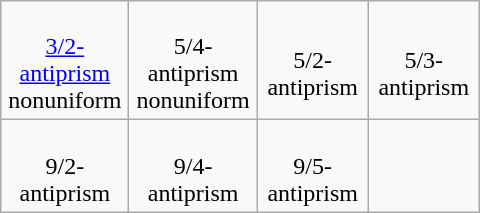<table class="wikitable floatright" width=320>
<tr align=center>
<td><br><a href='#'>3/2-antiprism</a><br>nonuniform</td>
<td><br>5/4-antiprism<br>nonuniform</td>
<td><br>5/2-antiprism</td>
<td><br>5/3-antiprism</td>
</tr>
<tr align=center>
<td><br>9/2-antiprism</td>
<td><br>9/4-antiprism</td>
<td><br>9/5-antiprism</td>
</tr>
</table>
